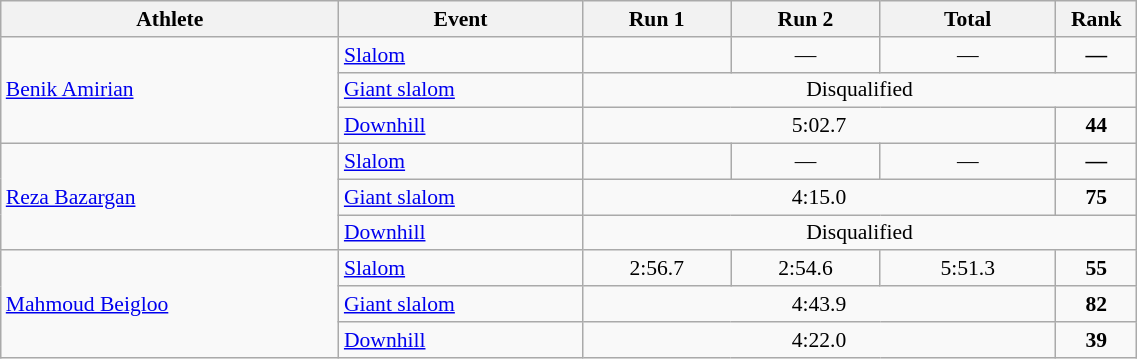<table class="wikitable" width="60%" style="text-align:center; font-size:90%">
<tr>
<th width="25%">Athlete</th>
<th width="18%">Event</th>
<th width="11%">Run 1</th>
<th width="11%">Run 2</th>
<th width="13%">Total</th>
<th width="6%">Rank</th>
</tr>
<tr>
<td rowspan=3 align="left"><a href='#'>Benik Amirian</a></td>
<td align="left"><a href='#'>Slalom</a></td>
<td></td>
<td>—</td>
<td>—</td>
<td><strong>—</strong></td>
</tr>
<tr>
<td align="left"><a href='#'>Giant slalom</a></td>
<td colspan=4>Disqualified</td>
</tr>
<tr>
<td align="left"><a href='#'>Downhill</a></td>
<td colspan=3>5:02.7</td>
<td><strong>44</strong></td>
</tr>
<tr>
<td rowspan=3 align="left"><a href='#'>Reza Bazargan</a></td>
<td align="left"><a href='#'>Slalom</a></td>
<td></td>
<td>—</td>
<td>—</td>
<td><strong>—</strong></td>
</tr>
<tr>
<td align="left"><a href='#'>Giant slalom</a></td>
<td colspan=3>4:15.0</td>
<td><strong>75</strong></td>
</tr>
<tr>
<td align="left"><a href='#'>Downhill</a></td>
<td colspan=4>Disqualified</td>
</tr>
<tr>
<td rowspan=3 align="left"><a href='#'>Mahmoud Beigloo</a></td>
<td align="left"><a href='#'>Slalom</a></td>
<td>2:56.7</td>
<td>2:54.6</td>
<td>5:51.3</td>
<td><strong>55</strong></td>
</tr>
<tr>
<td align="left"><a href='#'>Giant slalom</a></td>
<td colspan=3>4:43.9</td>
<td><strong>82</strong></td>
</tr>
<tr>
<td align="left"><a href='#'>Downhill</a></td>
<td colspan=3>4:22.0</td>
<td><strong>39</strong></td>
</tr>
</table>
